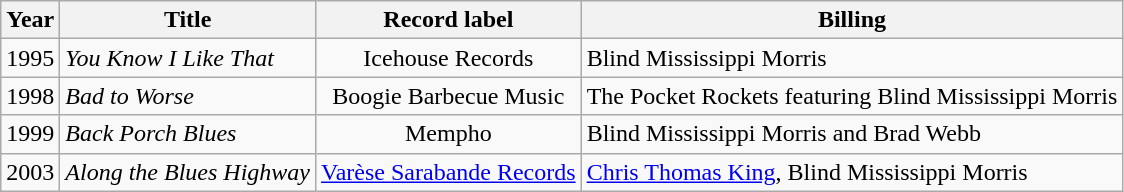<table class="wikitable sortable">
<tr>
<th>Year</th>
<th>Title</th>
<th>Record label</th>
<th>Billing</th>
</tr>
<tr>
<td>1995</td>
<td><em>You Know I Like That</em></td>
<td style="text-align:center;">Icehouse Records</td>
<td>Blind Mississippi Morris</td>
</tr>
<tr>
<td>1998</td>
<td><em>Bad to Worse</em></td>
<td style="text-align:center;">Boogie Barbecue Music</td>
<td>The Pocket Rockets featuring Blind Mississippi Morris</td>
</tr>
<tr>
<td>1999</td>
<td><em>Back Porch Blues</em></td>
<td style="text-align:center;">Mempho</td>
<td>Blind Mississippi Morris and Brad Webb</td>
</tr>
<tr>
<td>2003</td>
<td><em>Along the Blues Highway</em></td>
<td style="text-align:center;"><a href='#'>Varèse Sarabande Records</a></td>
<td><a href='#'>Chris Thomas King</a>, Blind Mississippi Morris</td>
</tr>
</table>
